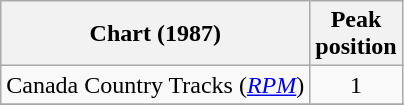<table class="wikitable sortable">
<tr>
<th align="left">Chart (1987)</th>
<th align="center">Peak<br>position</th>
</tr>
<tr>
<td align="left">Canada Country Tracks (<em><a href='#'>RPM</a></em>)</td>
<td align="center">1</td>
</tr>
<tr>
</tr>
<tr>
</tr>
</table>
